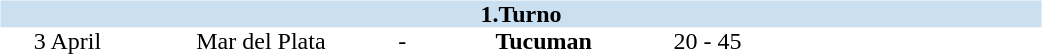<table table width=700>
<tr>
<td width=700 valign="top"><br><table border=0 cellspacing=0 cellpadding=0 style="font-size: 100%; border-collapse: collapse;" width=100%>
<tr bgcolor="#CADFF0">
<td style="font-size:100%"; align="center" colspan="6"><strong>1.Turno</strong></td>
</tr>
<tr align=center bgcolor=#FFFFFF>
<td width=90>3 April</td>
<td width=170>Mar del Plata</td>
<td width=20>-</td>
<td width=170><strong>Tucuman</strong></td>
<td width=50>20 - 45</td>
<td width=200></td>
</tr>
</table>
</td>
</tr>
</table>
